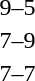<table style="text-align:center">
<tr>
<th width=200></th>
<th width=100></th>
<th width=200></th>
</tr>
<tr>
<td align=right><strong></strong></td>
<td>9–5</td>
<td align=left></td>
</tr>
<tr>
<td align=right></td>
<td>7–9</td>
<td align=left><strong></strong></td>
</tr>
<tr>
<td align=right><strong></strong></td>
<td>7–7</td>
<td align=left><strong></strong></td>
</tr>
</table>
